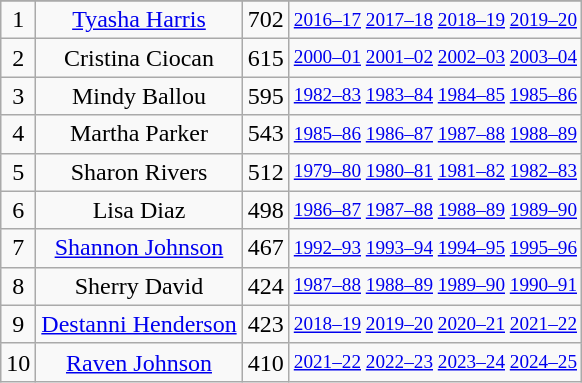<table class="wikitable sortable" style="text-align: center">
<tr>
</tr>
<tr>
<td>1</td>
<td><a href='#'>Tyasha Harris</a></td>
<td>702</td>
<td style="font-size:80%;"><a href='#'>2016–17</a> <a href='#'>2017–18</a> <a href='#'>2018–19</a> <a href='#'>2019–20</a></td>
</tr>
<tr>
<td>2</td>
<td>Cristina Ciocan</td>
<td>615</td>
<td style="font-size:80%;"><a href='#'>2000–01</a> <a href='#'>2001–02</a> <a href='#'>2002–03</a> <a href='#'>2003–04</a></td>
</tr>
<tr>
<td>3</td>
<td>Mindy Ballou</td>
<td>595</td>
<td style="font-size:80%;"><a href='#'>1982–83</a> <a href='#'>1983–84</a> <a href='#'>1984–85</a> <a href='#'>1985–86</a></td>
</tr>
<tr>
<td>4</td>
<td>Martha Parker</td>
<td>543</td>
<td style="font-size:80%;"><a href='#'>1985–86</a> <a href='#'>1986–87</a> <a href='#'>1987–88</a> <a href='#'>1988–89</a></td>
</tr>
<tr>
<td>5</td>
<td>Sharon Rivers</td>
<td>512</td>
<td style="font-size:80%;"><a href='#'>1979–80</a> <a href='#'>1980–81</a> <a href='#'>1981–82</a> <a href='#'>1982–83</a></td>
</tr>
<tr>
<td>6</td>
<td>Lisa Diaz</td>
<td>498</td>
<td style="font-size:80%;"><a href='#'>1986–87</a> <a href='#'>1987–88</a> <a href='#'>1988–89</a> <a href='#'>1989–90</a></td>
</tr>
<tr>
<td>7</td>
<td><a href='#'>Shannon Johnson</a></td>
<td>467</td>
<td style="font-size:80%;"><a href='#'>1992–93</a> <a href='#'>1993–94</a> <a href='#'>1994–95</a> <a href='#'>1995–96</a></td>
</tr>
<tr>
<td>8</td>
<td>Sherry David</td>
<td>424</td>
<td style="font-size:80%;"><a href='#'>1987–88</a> <a href='#'>1988–89</a> <a href='#'>1989–90</a> <a href='#'>1990–91</a></td>
</tr>
<tr>
<td>9</td>
<td><a href='#'>Destanni Henderson</a></td>
<td>423</td>
<td style="font-size:80%;"><a href='#'>2018–19</a> <a href='#'>2019–20</a> <a href='#'>2020–21</a> <a href='#'>2021–22</a></td>
</tr>
<tr>
<td>10</td>
<td><a href='#'>Raven Johnson</a></td>
<td>410</td>
<td style="font-size:80%;"><a href='#'>2021–22</a> <a href='#'>2022–23</a> <a href='#'>2023–24</a> <a href='#'>2024–25</a></td>
</tr>
</table>
